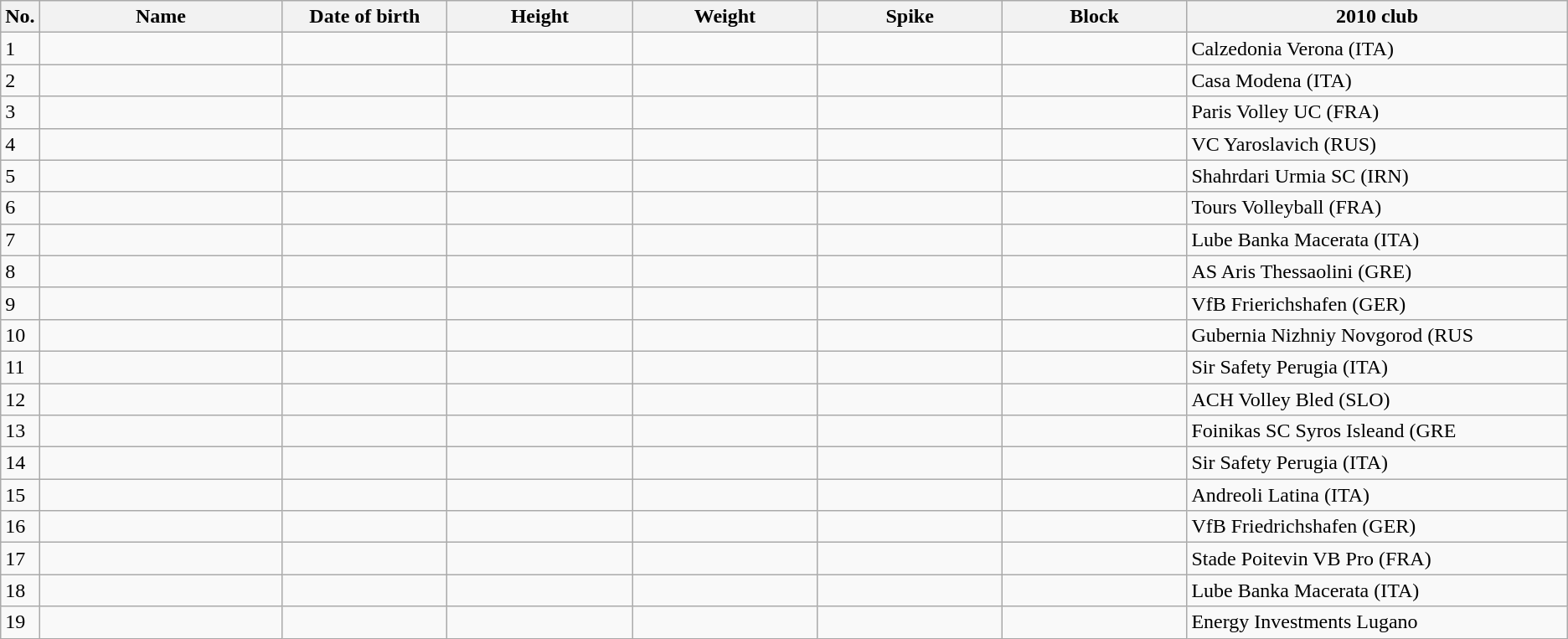<table class="wikitable sortable style=font-size:100%; text-align:center;">
<tr>
<th>No.</th>
<th style=width:12em>Name</th>
<th style=width:8em>Date of birth</th>
<th style=width:9em>Height</th>
<th style=width:9em>Weight</th>
<th style=width:9em>Spike</th>
<th style=width:9em>Block</th>
<th style=width:19em>2010 club</th>
</tr>
<tr>
<td>1</td>
<td align=left></td>
<td align=right></td>
<td></td>
<td></td>
<td></td>
<td></td>
<td align=left>Calzedonia Verona (ITA)</td>
</tr>
<tr>
<td>2</td>
<td align=left></td>
<td align=right></td>
<td></td>
<td></td>
<td></td>
<td></td>
<td align=left>Casa Modena (ITA)</td>
</tr>
<tr>
<td>3</td>
<td align=left></td>
<td align=right></td>
<td></td>
<td></td>
<td></td>
<td></td>
<td align=left>Paris Volley UC (FRA)</td>
</tr>
<tr>
<td>4</td>
<td align=left></td>
<td align=right></td>
<td></td>
<td></td>
<td></td>
<td></td>
<td align=left>VC Yaroslavich (RUS)</td>
</tr>
<tr>
<td>5</td>
<td align=left></td>
<td align=right></td>
<td></td>
<td></td>
<td></td>
<td></td>
<td align=left>Shahrdari Urmia SC (IRN)</td>
</tr>
<tr>
<td>6</td>
<td align=left></td>
<td align=right></td>
<td></td>
<td></td>
<td></td>
<td></td>
<td align=left>Tours Volleyball (FRA)</td>
</tr>
<tr>
<td>7</td>
<td align=left></td>
<td align=right></td>
<td></td>
<td></td>
<td></td>
<td></td>
<td align=left>Lube Banka Macerata (ITA)</td>
</tr>
<tr>
<td>8</td>
<td align=left></td>
<td align=right></td>
<td></td>
<td></td>
<td></td>
<td></td>
<td align=left>AS Aris Thessaolini (GRE)</td>
</tr>
<tr>
<td>9</td>
<td align=left></td>
<td align=right></td>
<td></td>
<td></td>
<td></td>
<td></td>
<td align=left>VfB Frierichshafen (GER)</td>
</tr>
<tr>
<td>10</td>
<td align=left></td>
<td align=right></td>
<td></td>
<td></td>
<td></td>
<td></td>
<td align=left>Gubernia Nizhniy Novgorod (RUS</td>
</tr>
<tr>
<td>11</td>
<td align=left></td>
<td align=right></td>
<td></td>
<td></td>
<td></td>
<td></td>
<td align=left>Sir Safety Perugia (ITA)</td>
</tr>
<tr>
<td>12</td>
<td align=left></td>
<td align=right></td>
<td></td>
<td></td>
<td></td>
<td></td>
<td align=left>ACH Volley Bled (SLO)</td>
</tr>
<tr>
<td>13</td>
<td align=left></td>
<td align=right></td>
<td></td>
<td></td>
<td></td>
<td></td>
<td align=left>Foinikas SC Syros Isleand (GRE</td>
</tr>
<tr>
<td>14</td>
<td align=left></td>
<td align=right></td>
<td></td>
<td></td>
<td></td>
<td></td>
<td align=left>Sir Safety Perugia (ITA)</td>
</tr>
<tr>
<td>15</td>
<td align=left></td>
<td align=right></td>
<td></td>
<td></td>
<td></td>
<td></td>
<td align=left>Andreoli Latina (ITA)</td>
</tr>
<tr>
<td>16</td>
<td align=left></td>
<td align=right></td>
<td></td>
<td></td>
<td></td>
<td></td>
<td align=left>VfB Friedrichshafen (GER)</td>
</tr>
<tr>
<td>17</td>
<td align=left></td>
<td align=right></td>
<td></td>
<td></td>
<td></td>
<td></td>
<td align=left>Stade Poitevin VB Pro (FRA)</td>
</tr>
<tr>
<td>18</td>
<td align=left></td>
<td align=right></td>
<td></td>
<td></td>
<td></td>
<td></td>
<td align=left>Lube Banka Macerata (ITA)</td>
</tr>
<tr>
<td>19</td>
<td align=left></td>
<td align=right></td>
<td></td>
<td></td>
<td></td>
<td></td>
<td align=left>Energy Investments Lugano</td>
</tr>
</table>
